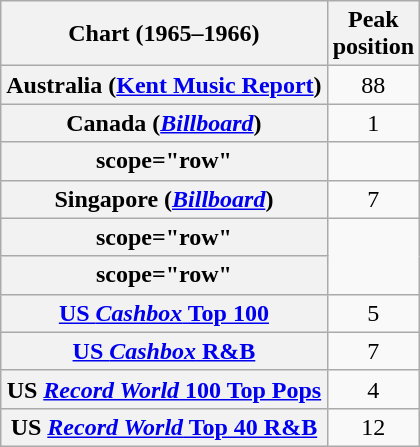<table class="wikitable sortable plainrowheaders">
<tr>
<th scope="col">Chart (1965–1966)</th>
<th scope="col">Peak<br>position</th>
</tr>
<tr>
<th scope="row">Australia (<a href='#'>Kent Music Report</a>)</th>
<td align="center">88</td>
</tr>
<tr>
<th scope="row">Canada (<a href='#'><em>Billboard</em></a>)</th>
<td style="text-align:center;">1</td>
</tr>
<tr>
<th>scope="row" </th>
</tr>
<tr>
<th scope="row">Singapore (<a href='#'><em>Billboard</em></a>)</th>
<td style="text-align:center;">7</td>
</tr>
<tr>
<th>scope="row" </th>
</tr>
<tr>
<th>scope="row" </th>
</tr>
<tr>
<th scope="row"><a href='#'>US <em>Cashbox</em> Top 100</a></th>
<td style="text-align:center;">5</td>
</tr>
<tr>
<th scope="row"><a href='#'>US <em>Cashbox</em> R&B</a></th>
<td style="text-align:center;">7</td>
</tr>
<tr>
<th scope="row">US <a href='#'><em>Record World</em> 100 Top Pops</a></th>
<td style="text-align:center;">4</td>
</tr>
<tr>
<th scope="row">US <a href='#'><em>Record World</em> Top 40 R&B</a></th>
<td style="text-align:center;">12</td>
</tr>
</table>
